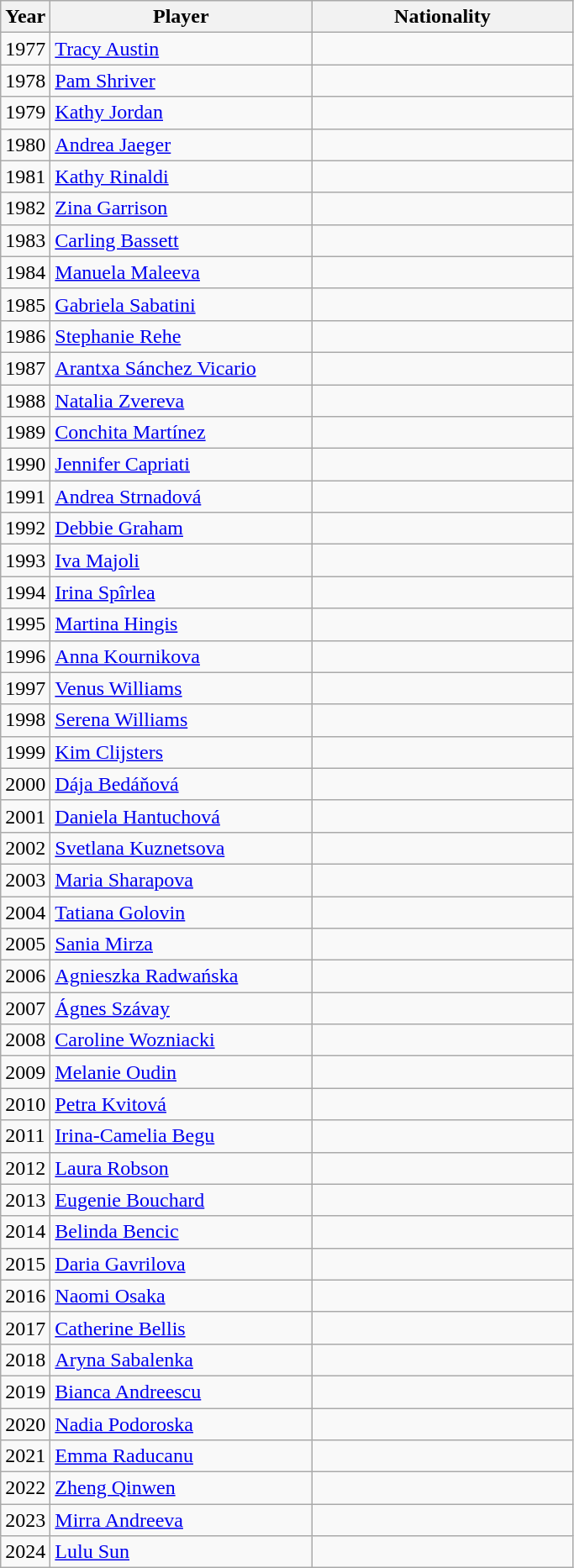<table class="wikitable">
<tr>
<th>Year</th>
<th width=200>Player</th>
<th width=200>Nationality</th>
</tr>
<tr>
<td>1977</td>
<td><a href='#'>Tracy Austin</a></td>
<td></td>
</tr>
<tr>
<td>1978</td>
<td><a href='#'>Pam Shriver</a></td>
<td></td>
</tr>
<tr>
<td>1979</td>
<td><a href='#'>Kathy Jordan</a></td>
<td></td>
</tr>
<tr>
<td>1980</td>
<td><a href='#'>Andrea Jaeger</a></td>
<td></td>
</tr>
<tr>
<td>1981</td>
<td><a href='#'>Kathy Rinaldi</a></td>
<td></td>
</tr>
<tr>
<td>1982</td>
<td><a href='#'>Zina Garrison</a></td>
<td></td>
</tr>
<tr>
<td>1983</td>
<td><a href='#'>Carling Bassett</a></td>
<td></td>
</tr>
<tr>
<td>1984</td>
<td><a href='#'>Manuela Maleeva</a></td>
<td></td>
</tr>
<tr>
<td>1985</td>
<td><a href='#'>Gabriela Sabatini</a></td>
<td></td>
</tr>
<tr>
<td>1986</td>
<td><a href='#'>Stephanie Rehe</a></td>
<td></td>
</tr>
<tr>
<td>1987</td>
<td><a href='#'>Arantxa Sánchez Vicario</a></td>
<td></td>
</tr>
<tr>
<td>1988</td>
<td><a href='#'>Natalia Zvereva</a></td>
<td></td>
</tr>
<tr>
<td>1989</td>
<td><a href='#'>Conchita Martínez</a></td>
<td></td>
</tr>
<tr>
<td>1990</td>
<td><a href='#'>Jennifer Capriati</a></td>
<td></td>
</tr>
<tr>
<td>1991</td>
<td><a href='#'>Andrea Strnadová</a></td>
<td></td>
</tr>
<tr>
<td>1992</td>
<td><a href='#'>Debbie Graham</a></td>
<td></td>
</tr>
<tr>
<td>1993</td>
<td><a href='#'>Iva Majoli</a></td>
<td></td>
</tr>
<tr>
<td>1994</td>
<td><a href='#'>Irina Spîrlea</a></td>
<td></td>
</tr>
<tr>
<td>1995</td>
<td><a href='#'>Martina Hingis</a></td>
<td></td>
</tr>
<tr>
<td>1996</td>
<td><a href='#'>Anna Kournikova</a></td>
<td></td>
</tr>
<tr>
<td>1997</td>
<td><a href='#'>Venus Williams</a></td>
<td></td>
</tr>
<tr>
<td>1998</td>
<td><a href='#'>Serena Williams</a></td>
<td></td>
</tr>
<tr>
<td>1999</td>
<td><a href='#'>Kim Clijsters</a></td>
<td></td>
</tr>
<tr>
<td>2000</td>
<td><a href='#'>Dája Bedáňová</a></td>
<td></td>
</tr>
<tr>
<td>2001</td>
<td><a href='#'>Daniela Hantuchová</a></td>
<td></td>
</tr>
<tr>
<td>2002</td>
<td><a href='#'>Svetlana Kuznetsova</a></td>
<td></td>
</tr>
<tr>
<td>2003</td>
<td><a href='#'>Maria Sharapova</a></td>
<td></td>
</tr>
<tr>
<td>2004</td>
<td><a href='#'>Tatiana Golovin</a></td>
<td></td>
</tr>
<tr>
<td>2005</td>
<td><a href='#'>Sania Mirza</a></td>
<td></td>
</tr>
<tr>
<td>2006</td>
<td><a href='#'>Agnieszka Radwańska</a></td>
<td></td>
</tr>
<tr>
<td>2007</td>
<td><a href='#'>Ágnes Szávay</a></td>
<td></td>
</tr>
<tr>
<td>2008</td>
<td><a href='#'>Caroline Wozniacki</a></td>
<td></td>
</tr>
<tr>
<td>2009</td>
<td><a href='#'>Melanie Oudin</a></td>
<td></td>
</tr>
<tr>
<td>2010</td>
<td><a href='#'>Petra Kvitová</a></td>
<td></td>
</tr>
<tr>
<td>2011</td>
<td><a href='#'>Irina-Camelia Begu</a></td>
<td></td>
</tr>
<tr>
<td>2012</td>
<td><a href='#'>Laura Robson</a></td>
<td></td>
</tr>
<tr>
<td>2013</td>
<td><a href='#'>Eugenie Bouchard</a></td>
<td></td>
</tr>
<tr>
<td>2014</td>
<td><a href='#'>Belinda Bencic</a></td>
<td></td>
</tr>
<tr>
<td>2015</td>
<td><a href='#'>Daria Gavrilova</a></td>
<td></td>
</tr>
<tr>
<td>2016</td>
<td><a href='#'>Naomi Osaka</a></td>
<td></td>
</tr>
<tr>
<td>2017</td>
<td><a href='#'>Catherine Bellis</a></td>
<td></td>
</tr>
<tr>
<td>2018</td>
<td><a href='#'>Aryna Sabalenka</a></td>
<td></td>
</tr>
<tr>
<td>2019</td>
<td><a href='#'>Bianca Andreescu</a></td>
<td></td>
</tr>
<tr>
<td>2020</td>
<td><a href='#'>Nadia Podoroska</a></td>
<td></td>
</tr>
<tr>
<td>2021</td>
<td><a href='#'>Emma Raducanu</a></td>
<td></td>
</tr>
<tr>
<td>2022</td>
<td><a href='#'>Zheng Qinwen</a></td>
<td></td>
</tr>
<tr>
<td>2023</td>
<td><a href='#'>Mirra Andreeva</a></td>
<td></td>
</tr>
<tr>
<td>2024</td>
<td><a href='#'>Lulu Sun</a></td>
<td></td>
</tr>
</table>
